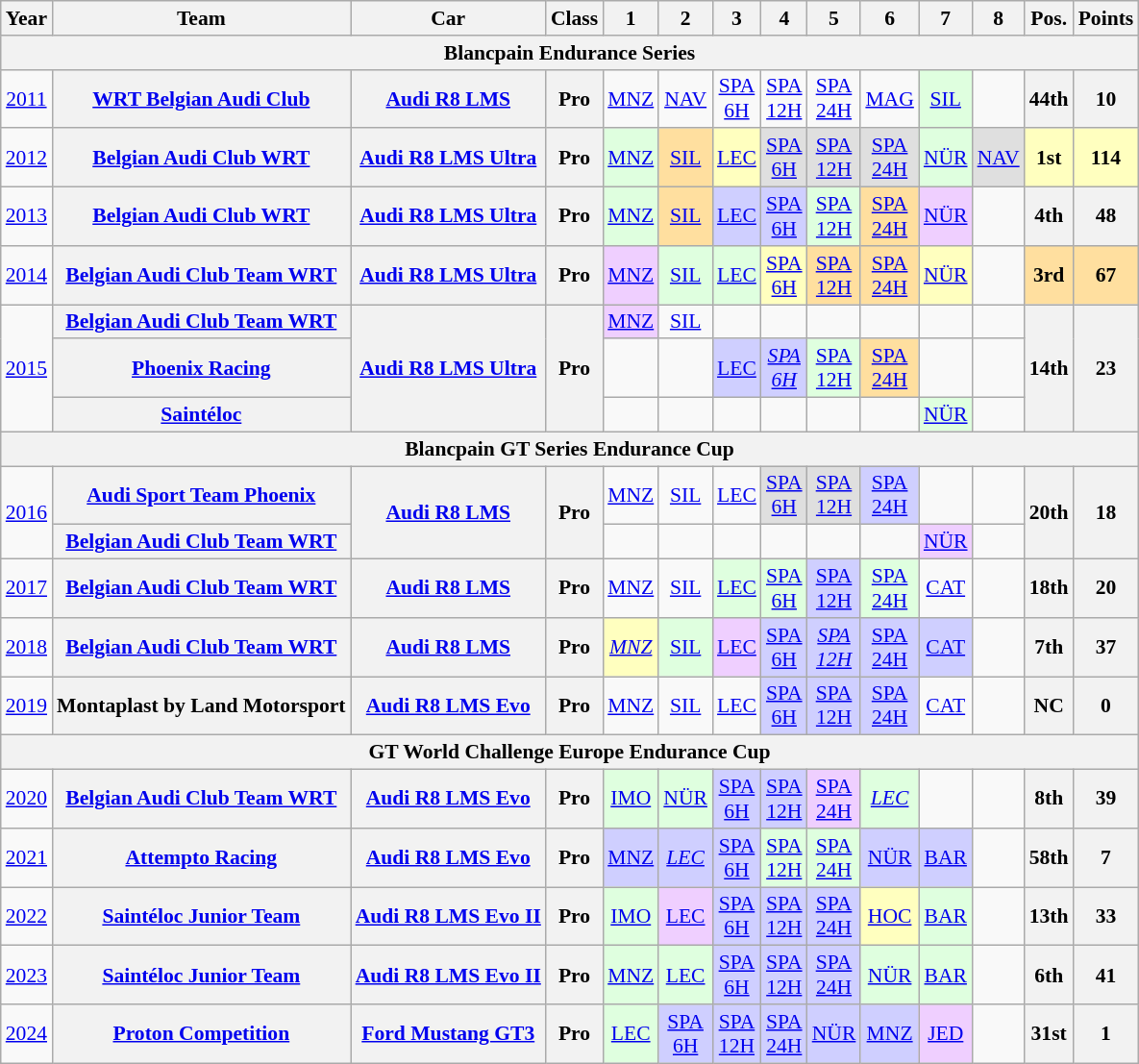<table class="wikitable" border="1" style="text-align:center; font-size:90%;">
<tr>
<th>Year</th>
<th>Team</th>
<th>Car</th>
<th>Class</th>
<th>1</th>
<th>2</th>
<th>3</th>
<th>4</th>
<th>5</th>
<th>6</th>
<th>7</th>
<th>8</th>
<th>Pos.</th>
<th>Points</th>
</tr>
<tr>
<th colspan="14">Blancpain Endurance Series</th>
</tr>
<tr>
<td><a href='#'>2011</a></td>
<th><a href='#'>WRT Belgian Audi Club</a></th>
<th><a href='#'>Audi R8 LMS</a></th>
<th>Pro</th>
<td><a href='#'>MNZ</a></td>
<td><a href='#'>NAV</a></td>
<td><a href='#'>SPA<br>6H</a></td>
<td><a href='#'>SPA<br>12H</a></td>
<td><a href='#'>SPA<br>24H</a></td>
<td><a href='#'>MAG</a></td>
<td style="background:#DFFFDF;"><a href='#'>SIL</a><br></td>
<td></td>
<th>44th</th>
<th>10</th>
</tr>
<tr>
<td><a href='#'>2012</a></td>
<th><a href='#'>Belgian Audi Club WRT</a></th>
<th><a href='#'>Audi R8 LMS Ultra</a></th>
<th>Pro</th>
<td style="background:#DFFFDF;"><a href='#'>MNZ</a><br></td>
<td style="background:#FFDF9F;"><a href='#'>SIL</a><br></td>
<td style="background:#FFFFBF;"><a href='#'>LEC</a><br></td>
<td style="background:#DFDFDF;"><a href='#'>SPA<br>6H</a><br></td>
<td style="background:#DFDFDF;"><a href='#'>SPA<br>12H</a><br></td>
<td style="background:#DFDFDF;"><a href='#'>SPA<br>24H</a><br></td>
<td style="background:#DFFFDF;"><a href='#'>NÜR</a><br></td>
<td style="background:#DFDFDF;"><a href='#'>NAV</a><br></td>
<th style="background:#FFFFBF;"><strong>1st</strong></th>
<th style="background:#FFFFBF;"><strong>114</strong></th>
</tr>
<tr>
<td><a href='#'>2013</a></td>
<th><a href='#'>Belgian Audi Club WRT</a></th>
<th><a href='#'>Audi R8 LMS Ultra</a></th>
<th>Pro</th>
<td style="background:#DFFFDF;"><a href='#'>MNZ</a><br></td>
<td style="background:#FFDF9F;"><a href='#'>SIL</a><br></td>
<td style="background:#CFCFFF;"><a href='#'>LEC</a><br></td>
<td style="background:#CFCFFF;"><a href='#'>SPA<br>6H</a><br></td>
<td style="background:#DFFFDF;"><a href='#'>SPA<br>12H</a><br></td>
<td style="background:#FFDF9F;"><a href='#'>SPA<br>24H</a><br></td>
<td style="background:#EFCFFF;"><a href='#'>NÜR</a><br></td>
<td></td>
<th>4th</th>
<th>48</th>
</tr>
<tr>
<td><a href='#'>2014</a></td>
<th><a href='#'>Belgian Audi Club Team WRT</a></th>
<th><a href='#'>Audi R8 LMS Ultra</a></th>
<th>Pro</th>
<td style="background:#EFCFFF;"><a href='#'>MNZ</a><br></td>
<td style="background:#DFFFDF;"><a href='#'>SIL</a><br></td>
<td style="background:#DFFFDF;"><a href='#'>LEC</a><br></td>
<td style="background:#FFFFBF;"><a href='#'>SPA<br>6H</a><br></td>
<td style="background:#FFDF9F;"><a href='#'>SPA<br>12H</a><br></td>
<td style="background:#FFDF9F;"><a href='#'>SPA<br>24H</a><br></td>
<td style="background:#FFFFBF;"><a href='#'>NÜR</a><br></td>
<td></td>
<th style="background:#FFDF9F;"><strong>3rd</strong></th>
<th style="background:#FFDF9F;"><strong>67</strong></th>
</tr>
<tr>
<td rowspan=3><a href='#'>2015</a></td>
<th><a href='#'>Belgian Audi Club Team WRT</a></th>
<th rowspan=3><a href='#'>Audi R8 LMS Ultra</a></th>
<th rowspan=3>Pro</th>
<td style="background:#EFCFFF;"><a href='#'>MNZ</a><br></td>
<td><a href='#'>SIL</a></td>
<td></td>
<td></td>
<td></td>
<td></td>
<td></td>
<td></td>
<th rowspan=3>14th</th>
<th rowspan=3>23</th>
</tr>
<tr>
<th><a href='#'>Phoenix Racing</a></th>
<td></td>
<td></td>
<td style="background:#CFCFFF;"><a href='#'>LEC</a><br></td>
<td style="background:#CFCFFF;"><em><a href='#'>SPA<br>6H</a><br></em></td>
<td style="background:#DFFFDF;"><a href='#'>SPA<br>12H</a><br></td>
<td style="background:#FFDF9F;"><a href='#'>SPA<br>24H</a><br></td>
<td></td>
<td></td>
</tr>
<tr>
<th><a href='#'>Saintéloc</a></th>
<td></td>
<td></td>
<td></td>
<td></td>
<td></td>
<td></td>
<td style="background:#DFFFDF;"><a href='#'>NÜR</a><br></td>
<td></td>
</tr>
<tr>
<th colspan="14">Blancpain GT Series Endurance Cup</th>
</tr>
<tr>
<td rowspan=2><a href='#'>2016</a></td>
<th><a href='#'>Audi Sport Team Phoenix</a></th>
<th rowspan=2><a href='#'>Audi R8 LMS</a></th>
<th rowspan=2>Pro</th>
<td><a href='#'>MNZ</a></td>
<td><a href='#'>SIL</a></td>
<td><a href='#'>LEC</a></td>
<td style="background:#DFDFDF;"><a href='#'>SPA<br>6H</a><br></td>
<td style="background:#DFDFDF;"><a href='#'>SPA<br>12H</a><br></td>
<td style="background:#CFCFFF;"><a href='#'>SPA<br>24H</a><br></td>
<td></td>
<td></td>
<th rowspan=2>20th</th>
<th rowspan=2>18</th>
</tr>
<tr>
<th><a href='#'>Belgian Audi Club Team WRT</a></th>
<td></td>
<td></td>
<td></td>
<td></td>
<td></td>
<td></td>
<td style="background:#EFCFFF;"><a href='#'>NÜR</a><br></td>
<td></td>
</tr>
<tr>
<td><a href='#'>2017</a></td>
<th><a href='#'>Belgian Audi Club Team WRT</a></th>
<th><a href='#'>Audi R8 LMS</a></th>
<th>Pro</th>
<td><a href='#'>MNZ</a></td>
<td><a href='#'>SIL</a></td>
<td style="background:#DFFFDF;"><a href='#'>LEC</a><br></td>
<td style="background:#DFFFDF;"><a href='#'>SPA<br>6H</a><br></td>
<td style="background:#CFCFFF;"><a href='#'>SPA<br>12H</a><br></td>
<td style="background:#DFFFDF;"><a href='#'>SPA<br>24H</a><br></td>
<td><a href='#'>CAT</a></td>
<td></td>
<th>18th</th>
<th>20</th>
</tr>
<tr>
<td><a href='#'>2018</a></td>
<th><a href='#'>Belgian Audi Club Team WRT</a></th>
<th><a href='#'>Audi R8 LMS</a></th>
<th>Pro</th>
<td style="background:#FFFFBF;"><em><a href='#'>MNZ</a><br></em></td>
<td style="background:#DFFFDF;"><a href='#'>SIL</a><br></td>
<td style="background:#EFCFFF;"><a href='#'>LEC</a><br></td>
<td style="background:#CFCFFF;"><a href='#'>SPA<br>6H</a><br></td>
<td style="background:#CFCFFF;"><em><a href='#'>SPA<br>12H</a><br></em></td>
<td style="background:#CFCFFF;"><a href='#'>SPA<br>24H</a><br></td>
<td style="background:#CFCFFF;"><a href='#'>CAT</a><br></td>
<td></td>
<th>7th</th>
<th>37</th>
</tr>
<tr>
<td><a href='#'>2019</a></td>
<th>Montaplast by Land Motorsport</th>
<th><a href='#'>Audi R8 LMS Evo</a></th>
<th>Pro</th>
<td><a href='#'>MNZ</a></td>
<td><a href='#'>SIL</a></td>
<td><a href='#'>LEC</a></td>
<td style="background:#CFCFFF;"><a href='#'>SPA<br>6H</a><br></td>
<td style="background:#CFCFFF;"><a href='#'>SPA<br>12H</a><br></td>
<td style="background:#CFCFFF;"><a href='#'>SPA<br>24H</a><br></td>
<td><a href='#'>CAT</a></td>
<td></td>
<th>NC</th>
<th>0</th>
</tr>
<tr>
<th colspan="14">GT World Challenge Europe Endurance Cup</th>
</tr>
<tr>
<td><a href='#'>2020</a></td>
<th><a href='#'>Belgian Audi Club Team WRT</a></th>
<th><a href='#'>Audi R8 LMS Evo</a></th>
<th>Pro</th>
<td style="background:#DFFFDF;"><a href='#'>IMO</a><br></td>
<td style="background:#DFFFDF;"><a href='#'>NÜR</a><br></td>
<td style="background:#CFCFFF;"><a href='#'>SPA<br>6H</a><br></td>
<td style="background:#CFCFFF;"><a href='#'>SPA<br>12H</a><br></td>
<td style="background:#EFCFFF;"><a href='#'>SPA<br>24H</a><br></td>
<td style="background:#DFFFDF;"><em><a href='#'>LEC</a><br></em></td>
<td></td>
<td></td>
<th>8th</th>
<th>39</th>
</tr>
<tr>
<td><a href='#'>2021</a></td>
<th><a href='#'>Attempto Racing</a></th>
<th><a href='#'>Audi R8 LMS Evo</a></th>
<th>Pro</th>
<td style="background:#CFCFFF;"><a href='#'>MNZ</a><br></td>
<td style="background:#CFCFFF;"><em><a href='#'>LEC</a><br></em></td>
<td style="background:#CFCFFF;"><a href='#'>SPA<br>6H</a><br></td>
<td style="background:#DFFFDF;"><a href='#'>SPA<br>12H</a><br></td>
<td style="background:#DFFFDF;"><a href='#'>SPA<br>24H</a><br></td>
<td style="background:#CFCFFF;"><a href='#'>NÜR</a><br></td>
<td style="background:#CFCFFF;"><a href='#'>BAR</a><br></td>
<td></td>
<th>58th</th>
<th>7</th>
</tr>
<tr>
<td><a href='#'>2022</a></td>
<th><a href='#'>Saintéloc Junior Team</a></th>
<th><a href='#'>Audi R8 LMS Evo II</a></th>
<th>Pro</th>
<td style="background:#DFFFDF;"><a href='#'>IMO</a><br></td>
<td style="background:#EFCFFF;"><a href='#'>LEC</a><br></td>
<td style="background:#CFCFFF;"><a href='#'>SPA<br>6H</a><br></td>
<td style="background:#CFCFFF;"><a href='#'>SPA<br>12H</a><br></td>
<td style="background:#CFCFFF;"><a href='#'>SPA<br>24H</a><br></td>
<td style="background:#FFFFBF;"><a href='#'>HOC</a><br></td>
<td style="background:#DFFFDF;"><a href='#'>BAR</a><br></td>
<td></td>
<th>13th</th>
<th>33</th>
</tr>
<tr>
<td><a href='#'>2023</a></td>
<th><a href='#'>Saintéloc Junior Team</a></th>
<th><a href='#'>Audi R8 LMS Evo II</a></th>
<th>Pro</th>
<td style="background:#DFFFDF;"><a href='#'>MNZ</a><br></td>
<td style="background:#DFFFDF;"><a href='#'>LEC</a><br></td>
<td style="background:#CFCFFF;"><a href='#'>SPA<br>6H</a><br></td>
<td style="background:#CFCFFF;"><a href='#'>SPA<br>12H</a><br></td>
<td style="background:#CFCFFF;"><a href='#'>SPA<br>24H</a><br></td>
<td style="background:#DFFFDF;"><a href='#'>NÜR</a><br></td>
<td style="background:#DFFFDF;"><a href='#'>BAR</a><br></td>
<td></td>
<th>6th</th>
<th>41</th>
</tr>
<tr>
<td><a href='#'>2024</a></td>
<th><a href='#'>Proton Competition</a></th>
<th><a href='#'>Ford Mustang GT3</a></th>
<th>Pro</th>
<td style="background:#DFFFDF;"><a href='#'>LEC</a><br></td>
<td style="background:#CFCFFF;"><a href='#'>SPA<br>6H</a><br></td>
<td style="background:#CFCFFF;"><a href='#'>SPA<br>12H</a><br></td>
<td style="background:#CFCFFF;"><a href='#'>SPA<br>24H</a><br></td>
<td style="background:#CFCFFF;"><a href='#'>NÜR</a><br></td>
<td style="background:#CFCFFF;"><a href='#'>MNZ</a><br></td>
<td style="background:#EFCFFF;"><a href='#'>JED</a><br></td>
<td></td>
<th>31st</th>
<th>1</th>
</tr>
</table>
